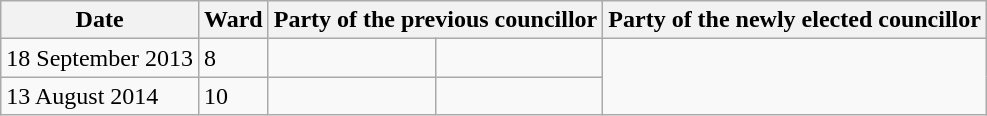<table class="wikitable">
<tr>
<th>Date</th>
<th>Ward</th>
<th colspan=2>Party of the previous councillor</th>
<th colspan=2>Party of the newly elected councillor</th>
</tr>
<tr>
<td>18 September 2013</td>
<td>8</td>
<td></td>
<td></td>
</tr>
<tr>
<td>13 August 2014</td>
<td>10</td>
<td></td>
<td></td>
</tr>
</table>
